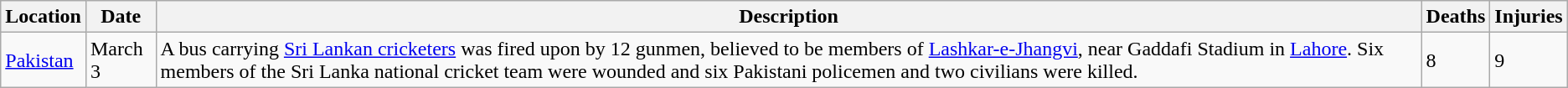<table class="wikitable sortable">
<tr>
<th scope="col">Location</th>
<th scope="col" data-sort-type="date">Date</th>
<th scope="col" class="unsortable">Description</th>
<th scope="col" data-sort-type="number">Deaths</th>
<th scope="col" data-sort-type="number">Injuries</th>
</tr>
<tr>
<td><a href='#'>Pakistan</a></td>
<td>March 3</td>
<td>A bus carrying <a href='#'>Sri Lankan cricketers</a> was fired upon by 12 gunmen, believed to be members of <a href='#'>Lashkar-e-Jhangvi</a>, near Gaddafi Stadium in <a href='#'>Lahore</a>. Six members of the Sri Lanka national cricket team were wounded and six Pakistani policemen and two civilians were killed.</td>
<td>8</td>
<td>9</td>
</tr>
</table>
